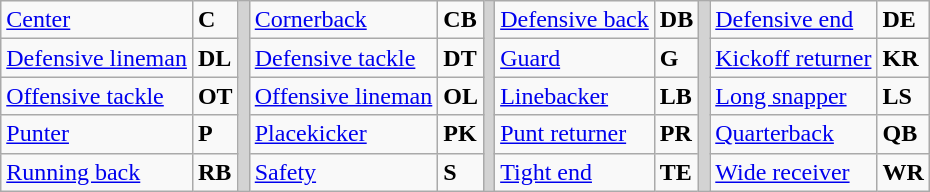<table class="wikitable">
<tr>
<td><a href='#'>Center</a></td>
<td><strong>C</strong></td>
<td rowSpan="6" style="background-color:lightgrey;"></td>
<td><a href='#'>Cornerback</a></td>
<td><strong>CB</strong></td>
<td rowSpan="6" style="background-color:lightgrey;"></td>
<td><a href='#'>Defensive back</a></td>
<td><strong>DB</strong></td>
<td rowSpan="6" style="background-color:lightgrey;"></td>
<td><a href='#'>Defensive end</a></td>
<td><strong>DE</strong></td>
</tr>
<tr>
<td><a href='#'>Defensive lineman</a></td>
<td><strong>DL</strong></td>
<td><a href='#'>Defensive tackle</a></td>
<td><strong>DT</strong></td>
<td><a href='#'>Guard</a></td>
<td><strong>G</strong></td>
<td><a href='#'>Kickoff returner</a></td>
<td><strong>KR</strong></td>
</tr>
<tr>
<td><a href='#'>Offensive tackle</a></td>
<td><strong>OT</strong></td>
<td><a href='#'>Offensive lineman</a></td>
<td><strong>OL</strong></td>
<td><a href='#'>Linebacker</a></td>
<td><strong>LB</strong></td>
<td><a href='#'>Long snapper</a></td>
<td><strong>LS</strong></td>
</tr>
<tr>
<td><a href='#'>Punter</a></td>
<td><strong>P</strong></td>
<td><a href='#'>Placekicker</a></td>
<td><strong>PK</strong></td>
<td><a href='#'>Punt returner</a></td>
<td><strong>PR</strong></td>
<td><a href='#'>Quarterback</a></td>
<td><strong>QB</strong></td>
</tr>
<tr>
<td><a href='#'>Running back</a></td>
<td><strong>RB</strong></td>
<td><a href='#'>Safety</a></td>
<td><strong>S</strong></td>
<td><a href='#'>Tight end</a></td>
<td><strong>TE</strong></td>
<td><a href='#'>Wide receiver</a></td>
<td><strong>WR</strong></td>
</tr>
</table>
